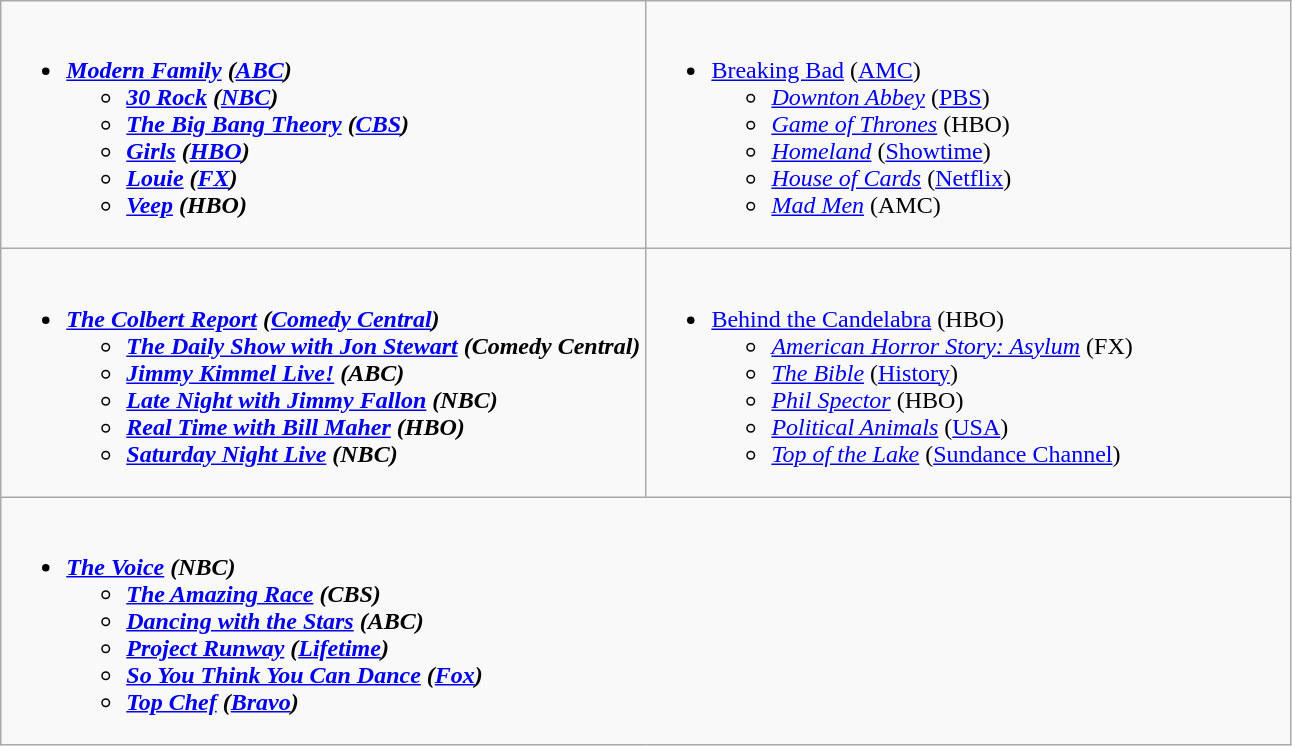<table class="wikitable">
<tr>
<td style="vertical-align:top;" width="50%"><br><ul><li><strong><em><a href='#'>Modern Family</a><em> (<a href='#'>ABC</a>)<strong><ul><li></em><a href='#'>30 Rock</a><em> (<a href='#'>NBC</a>)</li><li></em><a href='#'>The Big Bang Theory</a><em> (<a href='#'>CBS</a>)</li><li></em><a href='#'>Girls</a><em> (<a href='#'>HBO</a>)</li><li></em><a href='#'>Louie</a><em> (<a href='#'>FX</a>)</li><li></em><a href='#'>Veep</a><em> (HBO)</li></ul></li></ul></td>
<td style="vertical-align:top;" width="50%"><br><ul><li></em></strong><a href='#'>Breaking Bad</a></em> (<a href='#'>AMC</a>)</strong><ul><li><em><a href='#'>Downton Abbey</a></em> (<a href='#'>PBS</a>)</li><li><em><a href='#'>Game of Thrones</a></em> (HBO)</li><li><em><a href='#'>Homeland</a></em> (<a href='#'>Showtime</a>)</li><li><em><a href='#'>House of Cards</a></em> (<a href='#'>Netflix</a>)</li><li><em><a href='#'>Mad Men</a></em> (AMC)</li></ul></li></ul></td>
</tr>
<tr>
<td style="vertical-align:top;" width="50%"><br><ul><li><strong><em><a href='#'>The Colbert Report</a><em> (<a href='#'>Comedy Central</a>)<strong><ul><li></em><a href='#'>The Daily Show with Jon Stewart</a><em> (Comedy Central)</li><li></em><a href='#'>Jimmy Kimmel Live!</a><em> (ABC)</li><li></em><a href='#'>Late Night with Jimmy Fallon</a><em> (NBC)</li><li></em><a href='#'>Real Time with Bill Maher</a><em> (HBO)</li><li></em><a href='#'>Saturday Night Live</a><em> (NBC)</li></ul></li></ul></td>
<td style="vertical-align:top;" width="50%"><br><ul><li></em></strong><a href='#'>Behind the Candelabra</a></em> (HBO)</strong><ul><li><em><a href='#'>American Horror Story: Asylum</a></em> (FX)</li><li><em><a href='#'>The Bible</a></em> (<a href='#'>History</a>)</li><li><em><a href='#'>Phil Spector</a></em> (HBO)</li><li><em><a href='#'>Political Animals</a></em> (<a href='#'>USA</a>)</li><li><em><a href='#'>Top of the Lake</a></em> (<a href='#'>Sundance Channel</a>)</li></ul></li></ul></td>
</tr>
<tr>
<td style="vertical-align:top;" width="50%" colspan="2"><br><ul><li><strong><em><a href='#'>The Voice</a><em> (NBC)<strong><ul><li></em><a href='#'>The Amazing Race</a><em> (CBS)</li><li></em><a href='#'>Dancing with the Stars</a><em> (ABC)</li><li></em><a href='#'>Project Runway</a><em> (<a href='#'>Lifetime</a>)</li><li></em><a href='#'>So You Think You Can Dance</a><em> (<a href='#'>Fox</a>)</li><li></em><a href='#'>Top Chef</a><em> (<a href='#'>Bravo</a>)</li></ul></li></ul></td>
</tr>
</table>
